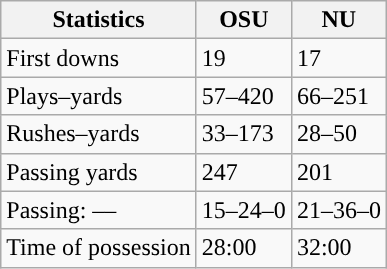<table class="wikitable" style="float:left">
<tr>
<th>Statistics</th>
<th>OSU</th>
<th>NU</th>
</tr>
<tr>
<td>First downs</td>
<td>19</td>
<td>17</td>
</tr>
<tr>
<td>Plays–yards</td>
<td>57–420</td>
<td>66–251</td>
</tr>
<tr>
<td>Rushes–yards</td>
<td>33–173</td>
<td>28–50</td>
</tr>
<tr>
<td>Passing yards</td>
<td>247</td>
<td>201</td>
</tr>
<tr>
<td>Passing: ––</td>
<td>15–24–0</td>
<td>21–36–0</td>
</tr>
<tr>
<td>Time of possession</td>
<td>28:00</td>
<td>32:00</td>
</tr>
</table>
